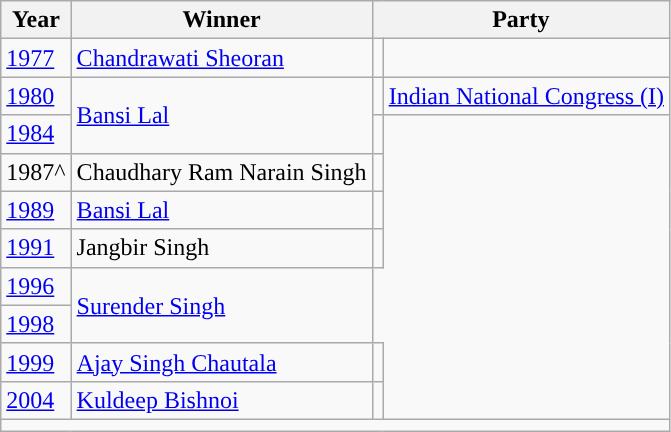<table class="wikitable">
<tr>
<th>Year</th>
<th>Winner</th>
<th colspan=2>Party</th>
</tr>
<tr>
<td><a href='#'>1977</a></td>
<td><a href='#'>Chandrawati Sheoran</a></td>
<td></td>
</tr>
<tr>
<td><a href='#'>1980</a></td>
<td rowspan="2"><a href='#'>Bansi Lal</a></td>
<td style="background-color: "></td>
<td><a href='#'>Indian National Congress (I)</a></td>
</tr>
<tr>
<td><a href='#'>1984</a></td>
<td></td>
</tr>
<tr>
<td>1987^</td>
<td>Chaudhary Ram Narain Singh</td>
<td></td>
</tr>
<tr>
<td><a href='#'>1989</a></td>
<td><a href='#'>Bansi Lal</a></td>
<td></td>
</tr>
<tr>
<td><a href='#'>1991</a></td>
<td>Jangbir Singh</td>
<td></td>
</tr>
<tr>
<td><a href='#'>1996</a></td>
<td rowspan="2"><a href='#'>Surender Singh</a></td>
</tr>
<tr>
<td><a href='#'>1998</a></td>
</tr>
<tr>
<td><a href='#'>1999</a></td>
<td><a href='#'>Ajay Singh Chautala</a></td>
<td></td>
</tr>
<tr>
<td><a href='#'>2004</a></td>
<td><a href='#'>Kuldeep Bishnoi</a></td>
<td></td>
</tr>
<tr>
<td colspan="4"></td>
</tr>
</table>
